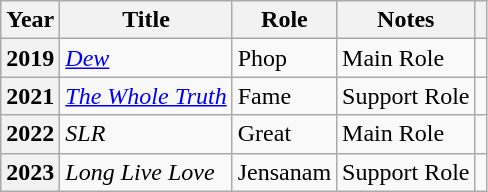<table class="wikitable sortable plainrowheaders">
<tr>
<th scope="col">Year</th>
<th scope="col">Title</th>
<th scope="col">Role</th>
<th scope="col" class="unsortable">Notes</th>
<th scope="col" class="unsortable"></th>
</tr>
<tr>
<th scope="row">2019</th>
<td><em><a href='#'>Dew</a></em></td>
<td>Phop</td>
<td>Main Role</td>
<td style="text-align: center;"></td>
</tr>
<tr>
<th scope="row">2021</th>
<td><em><a href='#'>The Whole Truth</a></em></td>
<td>Fame</td>
<td>Support Role</td>
<td style="text-align: center;"></td>
</tr>
<tr>
<th scope="row">2022</th>
<td><em>SLR</em></td>
<td>Great</td>
<td>Main Role</td>
<td style="text-align: center;"></td>
</tr>
<tr>
<th scope="row">2023</th>
<td><em>Long Live Love</em></td>
<td>Jensanam</td>
<td>Support Role</td>
<td style="text-align: center;"></td>
</tr>
</table>
